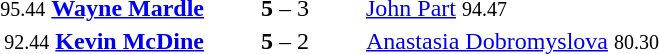<table style="text-align:center">
<tr>
<th width=223></th>
<th width=100></th>
<th width=223></th>
</tr>
<tr>
<td align=right><small>95.44</small> <strong><a href='#'>Wayne Mardle</a></strong> </td>
<td><strong>5</strong> – 3</td>
<td align=left> <a href='#'>John Part</a> <small>94.47</small></td>
</tr>
<tr>
<td align=right><small>92.44</small> <strong><a href='#'>Kevin McDine</a></strong> </td>
<td><strong>5</strong> – 2</td>
<td align=left> <a href='#'>Anastasia Dobromyslova</a> <small>80.30</small></td>
</tr>
</table>
